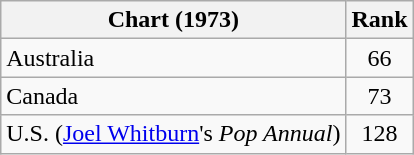<table class="wikitable">
<tr>
<th align="left">Chart (1973)</th>
<th style="text-align:center;">Rank</th>
</tr>
<tr>
<td>Australia </td>
<td style="text-align:center;">66</td>
</tr>
<tr>
<td>Canada </td>
<td style="text-align:center;">73</td>
</tr>
<tr>
<td>U.S. (<a href='#'>Joel Whitburn</a>'s <em>Pop Annual</em>)</td>
<td style="text-align:center;">128</td>
</tr>
</table>
